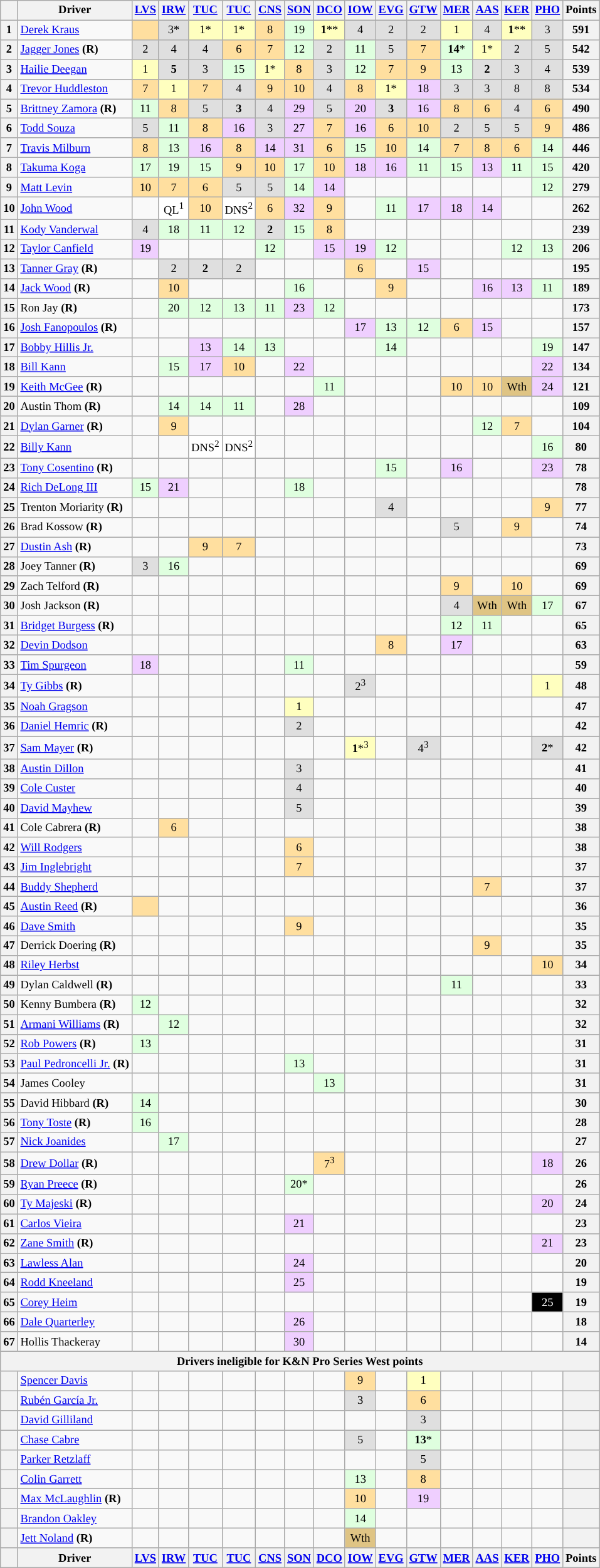<table class="wikitable" style="font-size:77%; text-align:center;">
<tr>
<th></th>
<th>Driver</th>
<th><a href='#'>LVS</a></th>
<th><a href='#'>IRW</a></th>
<th><a href='#'>TUC</a></th>
<th><a href='#'>TUC</a></th>
<th><a href='#'>CNS</a></th>
<th><a href='#'>SON</a></th>
<th><a href='#'>DCO</a></th>
<th><a href='#'>IOW</a></th>
<th><a href='#'>EVG</a></th>
<th><a href='#'>GTW</a></th>
<th><a href='#'>MER</a></th>
<th><a href='#'>AAS</a></th>
<th><a href='#'>KER</a></th>
<th><a href='#'>PHO</a></th>
<th>Points</th>
</tr>
<tr>
<th>1</th>
<td align=left><a href='#'>Derek Kraus</a></td>
<td style="background:#FFDF9F;"></td>
<td style="background:#DFDFDF;">3*</td>
<td style="background:#FFFFBF;">1*</td>
<td style="background:#FFFFBF;">1*</td>
<td style="background:#FFDF9F;">8</td>
<td style="background:#DFFFDF;">19</td>
<td style="background:#FFFFBF;"><strong>1</strong>**</td>
<td style="background:#DFDFDF;">4</td>
<td style="background:#DFDFDF;">2</td>
<td style="background:#DFDFDF;">2</td>
<td style="background:#FFFFBF;">1</td>
<td style="background:#DFDFDF;">4</td>
<td style="background:#FFFFBF;"><strong>1</strong>**</td>
<td style="background:#DFDFDF;">3</td>
<th>591</th>
</tr>
<tr>
<th>2</th>
<td align=left><a href='#'>Jagger Jones</a> <strong>(R)</strong></td>
<td style="background:#DFDFDF;">2</td>
<td style="background:#DFDFDF;">4</td>
<td style="background:#DFDFDF;">4</td>
<td style="background:#FFDF9F;">6</td>
<td style="background:#FFDF9F;">7</td>
<td style="background:#DFFFDF;">12</td>
<td style="background:#DFDFDF;">2</td>
<td style="background:#DFFFDF;">11</td>
<td style="background:#DFDFDF;">5</td>
<td style="background:#FFDF9F;">7</td>
<td style="background:#DFFFDF;"><strong>14</strong>*</td>
<td style="background:#FFFFBF;">1*</td>
<td style="background:#DFDFDF;">2</td>
<td style="background:#DFDFDF;">5</td>
<th>542</th>
</tr>
<tr>
<th>3</th>
<td align=left><a href='#'>Hailie Deegan</a></td>
<td style="background:#FFFFBF;">1</td>
<td style="background:#DFDFDF;"><strong>5</strong></td>
<td style="background:#DFDFDF;">3</td>
<td style="background:#DFFFDF;">15</td>
<td style="background:#FFFFBF;">1*</td>
<td style="background:#FFDF9F;">8</td>
<td style="background:#DFDFDF;">3</td>
<td style="background:#DFFFDF;">12</td>
<td style="background:#FFDF9F;">7</td>
<td style="background:#FFDF9F;">9</td>
<td style="background:#DFFFDF;">13</td>
<td style="background:#DFDFDF;"><strong>2</strong></td>
<td style="background:#DFDFDF;">3</td>
<td style="background:#DFDFDF;">4</td>
<th>539</th>
</tr>
<tr>
<th>4</th>
<td align=left><a href='#'>Trevor Huddleston</a></td>
<td style="background:#FFDF9F;">7</td>
<td style="background:#FFFFBF;">1</td>
<td style="background:#FFDF9F;">7</td>
<td style="background:#DFDFDF;">4</td>
<td style="background:#FFDF9F;">9</td>
<td style="background:#FFDF9F;">10</td>
<td style="background:#DFDFDF;">4</td>
<td style="background:#FFDF9F;">8</td>
<td style="background:#FFFFBF;">1*</td>
<td style="background:#EFCFFF;">18</td>
<td style="background:#DFDFDF;">3</td>
<td style="background:#DFDFDF;">3</td>
<td style="background:#DFDFDF;">8</td>
<td style="background:#DFDFDF;">8</td>
<th>534</th>
</tr>
<tr>
<th>5</th>
<td align=left><a href='#'>Brittney Zamora</a> <strong>(R)</strong></td>
<td style="background:#DFFFDF;">11</td>
<td style="background:#FFDF9F;">8</td>
<td style="background:#DFDFDF;">5</td>
<td style="background:#DFDFDF;"><strong>3</strong></td>
<td style="background:#DFDFDF;">4</td>
<td style="background:#EFCFFF;">29</td>
<td style="background:#DFDFDF;”">5</td>
<td style="background:#EFCFFF;">20</td>
<td style="background:#DFDFDF;"><strong>3</strong></td>
<td style="background:#EFCFFF;">16</td>
<td style="background:#FFDF9F;">8</td>
<td style="background:#FFDF9F;">6</td>
<td style="background:#DFDFDF;">4</td>
<td style="background:#FFDF9F;">6</td>
<th>490</th>
</tr>
<tr>
<th>6</th>
<td align=left><a href='#'>Todd Souza</a></td>
<td style="background:#DFDFDF;">5</td>
<td style="background:#DFFFDF;">11</td>
<td style="background:#FFDF9F;">8</td>
<td style="background:#EFCFFF;">16</td>
<td style="background:#DFDFDF;">3</td>
<td style="background:#EFCFFF;">27</td>
<td style="background:#FFDF9F;">7</td>
<td style="background:#EFCFFF;">16</td>
<td style="background:#FFDF9F;">6</td>
<td style="background:#FFDF9F;">10</td>
<td style="background:#DFDFDF;">2</td>
<td style="background:#DFDFDF;">5</td>
<td style="background:#DFDFDF;">5</td>
<td style="background:#FFDF9F;">9</td>
<th>486</th>
</tr>
<tr>
<th>7</th>
<td align=left><a href='#'>Travis Milburn</a></td>
<td style="background:#FFDF9F;">8</td>
<td style="background:#DFFFDF;">13</td>
<td style="background:#EFCFFF;">16</td>
<td style="background:#FFDF9F;">8</td>
<td style="background:#EFCFFF;">14</td>
<td style="background:#EFCFFF;">31</td>
<td style="background:#FFDF9F;">6</td>
<td style="background:#DFFFDF;">15</td>
<td style="background:#FFDF9F;">10</td>
<td style="background:#DFFFDF;">14</td>
<td style="background:#FFDF9F;">7</td>
<td style="background:#FFDF9F;">8</td>
<td style="background:#FFDF9F;">6</td>
<td style="background:#DFFFDF;">14</td>
<th>446</th>
</tr>
<tr>
<th>8</th>
<td align=left><a href='#'>Takuma Koga</a></td>
<td style="background:#DFFFDF;">17</td>
<td style="background:#DFFFDF;">19</td>
<td style="background:#DFFFDF;">15</td>
<td style="background:#FFDF9F;">9</td>
<td style="background:#FFDF9F;">10</td>
<td style="background:#DFFFDF;">17</td>
<td style="background:#FFDF9F;">10</td>
<td style="background:#EFCFFF;">18</td>
<td style="background:#EFCFFF;">16</td>
<td style="background:#DFFFDF;">11</td>
<td style="background:#DFFFDF;">15</td>
<td style="background:#EFCFFF;">13</td>
<td style="background:#DFFFDF;">11</td>
<td style="background:#DFFFDF;">15</td>
<th>420</th>
</tr>
<tr>
<th>9</th>
<td align=left><a href='#'>Matt Levin</a></td>
<td style="background:#FFDF9F;">10</td>
<td style="background:#FFDF9F;">7</td>
<td style="background:#FFDF9F;">6</td>
<td style="background:#DFDFDF;">5</td>
<td style="background:#DFDFDF;">5</td>
<td style="background:#DFFFDF;">14</td>
<td style="background:#EFCFFF;">14</td>
<td></td>
<td></td>
<td></td>
<td></td>
<td></td>
<td></td>
<td style="background:#DFFFDF;">12</td>
<th>279</th>
</tr>
<tr>
<th>10</th>
<td align=left><a href='#'>John Wood</a></td>
<td></td>
<td style="background:#FFFFFF;">QL<sup>1</sup></td>
<td style="background:#FFDF9F;">10</td>
<td style="background:#FFFFFF;">DNS<sup>2</sup></td>
<td style="background:#FFDF9F;">6</td>
<td style="background:#EFCFFF;">32</td>
<td style="background:#FFDF9F;">9</td>
<td></td>
<td style="background:#DFFFDF;">11</td>
<td style="background:#EFCFFF;">17</td>
<td style="background:#EFCFFF;">18</td>
<td style="background:#EFCFFF;">14</td>
<td></td>
<td></td>
<th>262</th>
</tr>
<tr>
<th>11</th>
<td align=left><a href='#'>Kody Vanderwal</a></td>
<td style="background:#DFDFDF;">4</td>
<td style="background:#DFFFDF;">18</td>
<td style="background:#DFFFDF;">11</td>
<td style="background:#DFFFDF;">12</td>
<td style="background:#DFDFDF;"><strong>2</strong></td>
<td style="background:#DFFFDF;">15</td>
<td style="background:#FFDF9F;">8</td>
<td></td>
<td></td>
<td></td>
<td></td>
<td></td>
<td></td>
<td></td>
<th>239</th>
</tr>
<tr>
<th>12</th>
<td align=left><a href='#'>Taylor Canfield</a></td>
<td style="background:#EFCFFF;">19</td>
<td></td>
<td></td>
<td></td>
<td style="background:#DFFFDF;">12</td>
<td></td>
<td style="background:#EFCFFF;">15</td>
<td style="background:#EFCFFF;">19</td>
<td style="background:#DFFFDF;">12</td>
<td></td>
<td></td>
<td></td>
<td style="background:#DFFFDF;">12</td>
<td style="background:#DFFFDF;">13</td>
<th>206</th>
</tr>
<tr>
<th>13</th>
<td align=left><a href='#'>Tanner Gray</a> <strong>(R)</strong></td>
<td></td>
<td style="background:#DFDFDF;">2</td>
<td style="background:#DFDFDF;"><strong>2</strong></td>
<td style="background:#DFDFDF;">2</td>
<td></td>
<td></td>
<td></td>
<td style="background:#FFDF9F;">6</td>
<td></td>
<td style="background:#EFCFFF;">15</td>
<td></td>
<td></td>
<td></td>
<td></td>
<th>195</th>
</tr>
<tr>
<th>14</th>
<td align=left><a href='#'>Jack Wood</a> <strong>(R)</strong></td>
<td></td>
<td style="background:#FFDF9F;">10</td>
<td></td>
<td></td>
<td></td>
<td style="background:#DFFFDF;">16</td>
<td></td>
<td></td>
<td style="background:#FFDF9F;">9</td>
<td></td>
<td></td>
<td style="background:#EFCFFF;">16</td>
<td style="background:#EFCFFF;">13</td>
<td style="background:#DFFFDF;">11</td>
<th>189</th>
</tr>
<tr>
<th>15</th>
<td align=left>Ron Jay <strong>(R)</strong></td>
<td></td>
<td style="background:#DFFFDF;">20</td>
<td style="background:#DFFFDF;">12</td>
<td style="background:#DFFFDF;">13</td>
<td style="background:#DFFFDF;">11</td>
<td style="background:#EFCFFF;">23</td>
<td style="background:#DFFFDF;">12</td>
<td></td>
<td></td>
<td></td>
<td></td>
<td></td>
<td></td>
<td></td>
<th>173</th>
</tr>
<tr>
<th>16</th>
<td align=left><a href='#'>Josh Fanopoulos</a> <strong>(R)</strong></td>
<td></td>
<td></td>
<td></td>
<td></td>
<td></td>
<td></td>
<td></td>
<td style="background:#EFCFFF;">17</td>
<td style="background:#DFFFDF;">13</td>
<td style="background:#DFFFDF;">12</td>
<td style="background:#FFDF9F;">6</td>
<td style="background:#EFCFFF;">15</td>
<td></td>
<td></td>
<th>157</th>
</tr>
<tr>
<th>17</th>
<td align=left><a href='#'>Bobby Hillis Jr.</a></td>
<td></td>
<td></td>
<td style="background:#EFCFFF;">13</td>
<td style="background:#DFFFDF;">14</td>
<td style="background:#DFFFDF;">13</td>
<td></td>
<td></td>
<td></td>
<td style="background:#DFFFDF;">14</td>
<td></td>
<td></td>
<td></td>
<td></td>
<td style="background:#DFFFDF;">19</td>
<th>147</th>
</tr>
<tr>
<th>18</th>
<td align=left><a href='#'>Bill Kann</a></td>
<td></td>
<td style="background:#DFFFDF;">15</td>
<td style="background:#EFCFFF;">17</td>
<td style="background:#FFDF9F;">10</td>
<td></td>
<td style="background:#EFCFFF;">22</td>
<td></td>
<td></td>
<td></td>
<td></td>
<td></td>
<td></td>
<td></td>
<td style="background:#EFCFFF;">22</td>
<th>134</th>
</tr>
<tr>
<th>19</th>
<td align=left><a href='#'>Keith McGee</a> <strong>(R)</strong></td>
<td></td>
<td></td>
<td></td>
<td></td>
<td></td>
<td></td>
<td style="background:#DFFFDF;">11</td>
<td></td>
<td></td>
<td></td>
<td style="background:#FFDF9F;">10</td>
<td style="background:#FFDF9F;">10</td>
<td style="background:#DFC484;">Wth</td>
<td style="background:#EFCFFF;">24</td>
<th>121</th>
</tr>
<tr>
<th>20</th>
<td align=left>Austin Thom <strong>(R)</strong></td>
<td></td>
<td style="background:#DFFFDF;">14</td>
<td style="background:#DFFFDF;">14</td>
<td style="background:#DFFFDF;">11</td>
<td></td>
<td style="background:#EFCFFF;">28</td>
<td></td>
<td></td>
<td></td>
<td></td>
<td></td>
<td></td>
<td></td>
<td></td>
<th>109</th>
</tr>
<tr>
<th>21</th>
<td align=left><a href='#'>Dylan Garner</a> <strong>(R)</strong></td>
<td></td>
<td style="background:#FFDF9F;">9</td>
<td></td>
<td></td>
<td></td>
<td></td>
<td></td>
<td></td>
<td></td>
<td></td>
<td></td>
<td style="background:#DFFFDF;">12</td>
<td style="background:#FFDF9F;">7</td>
<td></td>
<th>104</th>
</tr>
<tr>
<th>22</th>
<td align=left><a href='#'>Billy Kann</a></td>
<td></td>
<td></td>
<td style="background:#FFFFFF;">DNS<sup>2</sup></td>
<td style="background:#FFFFFF;">DNS<sup>2</sup></td>
<td></td>
<td></td>
<td></td>
<td></td>
<td></td>
<td></td>
<td></td>
<td></td>
<td></td>
<td style="background:#DFFFDF;">16</td>
<th>80</th>
</tr>
<tr>
<th>23</th>
<td align=left><a href='#'>Tony Cosentino</a> <strong>(R)</strong></td>
<td></td>
<td></td>
<td></td>
<td></td>
<td></td>
<td></td>
<td></td>
<td></td>
<td style="background:#DFFFDF;">15</td>
<td></td>
<td style="background:#EFCFFF;">16</td>
<td></td>
<td></td>
<td style="background:#EFCFFF;">23</td>
<th>78</th>
</tr>
<tr>
<th>24</th>
<td align=left><a href='#'>Rich DeLong III</a></td>
<td style="background:#DFFFDF;">15</td>
<td style="background:#EFCFFF;">21</td>
<td></td>
<td></td>
<td></td>
<td style="background:#DFFFDF;">18</td>
<td></td>
<td></td>
<td></td>
<td></td>
<td></td>
<td></td>
<td></td>
<td></td>
<th>78</th>
</tr>
<tr>
<th>25</th>
<td align=left>Trenton Moriarity <strong>(R)</strong></td>
<td></td>
<td></td>
<td></td>
<td></td>
<td></td>
<td></td>
<td></td>
<td></td>
<td style="background:#DFDFDF;">4</td>
<td></td>
<td></td>
<td></td>
<td></td>
<td style="background:#FFDF9F;">9</td>
<th>77</th>
</tr>
<tr>
<th>26</th>
<td align=left>Brad Kossow <strong>(R)</strong></td>
<td></td>
<td></td>
<td></td>
<td></td>
<td></td>
<td></td>
<td></td>
<td></td>
<td></td>
<td></td>
<td style="background:#DFDFDF;">5</td>
<td></td>
<td style="background:#FFDF9F;">9</td>
<td></td>
<th>74</th>
</tr>
<tr>
<th>27</th>
<td align=left><a href='#'>Dustin Ash</a> <strong>(R)</strong></td>
<td></td>
<td></td>
<td style="background:#FFDF9F;">9</td>
<td style="background:#FFDF9F;">7</td>
<td></td>
<td></td>
<td></td>
<td></td>
<td></td>
<td></td>
<td></td>
<td></td>
<td></td>
<td></td>
<th>73</th>
</tr>
<tr>
<th>28</th>
<td align=left>Joey Tanner <strong>(R)</strong></td>
<td style="background:#DFDFDF;">3</td>
<td style="background:#DFFFDF;">16</td>
<td></td>
<td></td>
<td></td>
<td></td>
<td></td>
<td></td>
<td></td>
<td></td>
<td></td>
<td></td>
<td></td>
<td></td>
<th>69</th>
</tr>
<tr>
<th>29</th>
<td align=left>Zach Telford <strong>(R)</strong></td>
<td></td>
<td></td>
<td></td>
<td></td>
<td></td>
<td></td>
<td></td>
<td></td>
<td></td>
<td></td>
<td style="background:#FFDF9F;">9</td>
<td></td>
<td style="background:#FFDF9F;">10</td>
<td></td>
<th>69</th>
</tr>
<tr>
<th>30</th>
<td align=left>Josh Jackson <strong>(R)</strong></td>
<td></td>
<td></td>
<td></td>
<td></td>
<td></td>
<td></td>
<td></td>
<td></td>
<td></td>
<td></td>
<td style="background:#DFDFDF;">4</td>
<td style="background:#DFC484;">Wth</td>
<td style="background:#DFC484;">Wth</td>
<td style="background:#DFFFDF;">17</td>
<th>67</th>
</tr>
<tr>
<th>31</th>
<td align=left><a href='#'>Bridget Burgess</a> <strong>(R)</strong></td>
<td></td>
<td></td>
<td></td>
<td></td>
<td></td>
<td></td>
<td></td>
<td></td>
<td></td>
<td></td>
<td style="background:#DFFFDF;">12</td>
<td style="background:#DFFFDF;">11</td>
<td></td>
<td></td>
<th>65</th>
</tr>
<tr>
<th>32</th>
<td align=left><a href='#'>Devin Dodson</a></td>
<td></td>
<td></td>
<td></td>
<td></td>
<td></td>
<td></td>
<td></td>
<td></td>
<td style="background:#FFDF9F;">8</td>
<td></td>
<td style="background:#EFCFFF;">17</td>
<td></td>
<td></td>
<td></td>
<th>63</th>
</tr>
<tr>
<th>33</th>
<td align=left><a href='#'>Tim Spurgeon</a></td>
<td style="background:#EFCFFF;">18</td>
<td></td>
<td></td>
<td></td>
<td></td>
<td style="background:#DFFFDF;">11</td>
<td></td>
<td></td>
<td></td>
<td></td>
<td></td>
<td></td>
<td></td>
<td></td>
<th>59</th>
</tr>
<tr>
<th>34</th>
<td align=left><a href='#'>Ty Gibbs</a> <strong>(R)</strong></td>
<td></td>
<td></td>
<td></td>
<td></td>
<td></td>
<td></td>
<td></td>
<td style="background:#DFDFDF;">2<sup>3</sup></td>
<td></td>
<td></td>
<td></td>
<td></td>
<td></td>
<td style="background:#FFFFBF;">1</td>
<th>48</th>
</tr>
<tr>
<th>35</th>
<td align=left><a href='#'>Noah Gragson</a></td>
<td></td>
<td></td>
<td></td>
<td></td>
<td></td>
<td style="background:#FFFFBF;">1</td>
<td></td>
<td></td>
<td></td>
<td></td>
<td></td>
<td></td>
<td></td>
<td></td>
<th>47</th>
</tr>
<tr>
<th>36</th>
<td align=left><a href='#'>Daniel Hemric</a> <strong>(R)</strong></td>
<td></td>
<td></td>
<td></td>
<td></td>
<td></td>
<td style="background:#DFDFDF;">2</td>
<td></td>
<td></td>
<td></td>
<td></td>
<td></td>
<td></td>
<td></td>
<td></td>
<th>42</th>
</tr>
<tr>
<th>37</th>
<td align=left><a href='#'>Sam Mayer</a> <strong>(R)</strong></td>
<td></td>
<td></td>
<td></td>
<td></td>
<td></td>
<td></td>
<td></td>
<td style="background:#FFFFBF;"><strong>1</strong>*<sup>3</sup></td>
<td></td>
<td style="background:#DFDFDF;">4<sup>3</sup></td>
<td></td>
<td></td>
<td></td>
<td style="background:#DFDFDF;"><strong>2</strong>*</td>
<th>42</th>
</tr>
<tr>
<th>38</th>
<td align=left><a href='#'>Austin Dillon</a></td>
<td></td>
<td></td>
<td></td>
<td></td>
<td></td>
<td style="background:#DFDFDF;">3</td>
<td></td>
<td></td>
<td></td>
<td></td>
<td></td>
<td></td>
<td></td>
<td></td>
<th>41</th>
</tr>
<tr>
<th>39</th>
<td align=left><a href='#'>Cole Custer</a></td>
<td></td>
<td></td>
<td></td>
<td></td>
<td></td>
<td style="background:#DFDFDF;">4</td>
<td></td>
<td></td>
<td></td>
<td></td>
<td></td>
<td></td>
<td></td>
<td></td>
<th>40</th>
</tr>
<tr>
<th>40</th>
<td align=left><a href='#'>David Mayhew</a></td>
<td></td>
<td></td>
<td></td>
<td></td>
<td></td>
<td style="background:#DFDFDF;">5</td>
<td></td>
<td></td>
<td></td>
<td></td>
<td></td>
<td></td>
<td></td>
<td></td>
<th>39</th>
</tr>
<tr>
<th>41</th>
<td align=left>Cole Cabrera <strong>(R)</strong></td>
<td></td>
<td style="background:#FFDF9F;">6</td>
<td></td>
<td></td>
<td></td>
<td></td>
<td></td>
<td></td>
<td></td>
<td></td>
<td></td>
<td></td>
<td></td>
<td></td>
<th>38</th>
</tr>
<tr>
<th>42</th>
<td align=left><a href='#'>Will Rodgers</a></td>
<td></td>
<td></td>
<td></td>
<td></td>
<td></td>
<td style="background:#FFDF9F;">6</td>
<td></td>
<td></td>
<td></td>
<td></td>
<td></td>
<td></td>
<td></td>
<td></td>
<th>38</th>
</tr>
<tr>
<th>43</th>
<td align=left><a href='#'>Jim Inglebright</a></td>
<td></td>
<td></td>
<td></td>
<td></td>
<td></td>
<td style="background:#FFDF9F;">7</td>
<td></td>
<td></td>
<td></td>
<td></td>
<td></td>
<td></td>
<td></td>
<td></td>
<th>37</th>
</tr>
<tr>
<th>44</th>
<td align=left><a href='#'>Buddy Shepherd</a></td>
<td></td>
<td></td>
<td></td>
<td></td>
<td></td>
<td></td>
<td></td>
<td></td>
<td></td>
<td></td>
<td></td>
<td style="background:#FFDF9F;">7</td>
<td></td>
<td></td>
<th>37</th>
</tr>
<tr>
<th>45</th>
<td align=left><a href='#'>Austin Reed</a> <strong>(R)</strong></td>
<td style="background:#FFDF9F;"></td>
<td></td>
<td></td>
<td></td>
<td></td>
<td></td>
<td></td>
<td></td>
<td></td>
<td></td>
<td></td>
<td></td>
<td></td>
<td></td>
<th>36</th>
</tr>
<tr>
<th>46</th>
<td align=left><a href='#'>Dave Smith</a></td>
<td></td>
<td></td>
<td></td>
<td></td>
<td></td>
<td style="background:#FFDF9F;">9</td>
<td></td>
<td></td>
<td></td>
<td></td>
<td></td>
<td></td>
<td></td>
<td></td>
<th>35</th>
</tr>
<tr>
<th>47</th>
<td align=left>Derrick Doering <strong>(R)</strong></td>
<td></td>
<td></td>
<td></td>
<td></td>
<td></td>
<td></td>
<td></td>
<td></td>
<td></td>
<td></td>
<td></td>
<td style="background:#FFDF9F;">9</td>
<td></td>
<td></td>
<th>35</th>
</tr>
<tr>
<th>48</th>
<td align=left><a href='#'>Riley Herbst</a></td>
<td></td>
<td></td>
<td></td>
<td></td>
<td></td>
<td></td>
<td></td>
<td></td>
<td></td>
<td></td>
<td></td>
<td></td>
<td></td>
<td style="background:#FFDF9F;">10</td>
<th>34</th>
</tr>
<tr>
<th>49</th>
<td align=left>Dylan Caldwell <strong>(R)</strong></td>
<td></td>
<td></td>
<td></td>
<td></td>
<td></td>
<td></td>
<td></td>
<td></td>
<td></td>
<td></td>
<td style="background:#DFFFDF;">11</td>
<td></td>
<td></td>
<td></td>
<th>33</th>
</tr>
<tr>
<th>50</th>
<td align=left>Kenny Bumbera <strong>(R)</strong></td>
<td style="background:#DFFFDF;">12</td>
<td></td>
<td></td>
<td></td>
<td></td>
<td></td>
<td></td>
<td></td>
<td></td>
<td></td>
<td></td>
<td></td>
<td></td>
<td></td>
<th>32</th>
</tr>
<tr>
<th>51</th>
<td align=left><a href='#'>Armani Williams</a> <strong>(R)</strong></td>
<td></td>
<td style="background:#DFFFDF;">12</td>
<td></td>
<td></td>
<td></td>
<td></td>
<td></td>
<td></td>
<td></td>
<td></td>
<td></td>
<td></td>
<td></td>
<td></td>
<th>32</th>
</tr>
<tr>
<th>52</th>
<td align=left><a href='#'>Rob Powers</a> <strong>(R)</strong></td>
<td style="background:#DFFFDF;">13</td>
<td></td>
<td></td>
<td></td>
<td></td>
<td></td>
<td></td>
<td></td>
<td></td>
<td></td>
<td></td>
<td></td>
<td></td>
<td></td>
<th>31</th>
</tr>
<tr>
<th>53</th>
<td align=left nowrap><a href='#'>Paul Pedroncelli Jr.</a> <strong>(R)</strong></td>
<td></td>
<td></td>
<td></td>
<td></td>
<td></td>
<td style="background:#DFFFDF;">13</td>
<td></td>
<td></td>
<td></td>
<td></td>
<td></td>
<td></td>
<td></td>
<td></td>
<th>31</th>
</tr>
<tr>
<th>54</th>
<td align=left>James Cooley</td>
<td></td>
<td></td>
<td></td>
<td></td>
<td></td>
<td></td>
<td style="background:#DFFFDF;">13</td>
<td></td>
<td></td>
<td></td>
<td></td>
<td></td>
<td></td>
<td></td>
<th>31</th>
</tr>
<tr>
<th>55</th>
<td align=left>David Hibbard <strong>(R)</strong></td>
<td style="background:#DFFFDF;">14</td>
<td></td>
<td></td>
<td></td>
<td></td>
<td></td>
<td></td>
<td></td>
<td></td>
<td></td>
<td></td>
<td></td>
<td></td>
<td></td>
<th>30</th>
</tr>
<tr>
<th>56</th>
<td align=left><a href='#'>Tony Toste</a> <strong>(R)</strong></td>
<td style="background:#DFFFDF;">16</td>
<td></td>
<td></td>
<td></td>
<td></td>
<td></td>
<td></td>
<td></td>
<td></td>
<td></td>
<td></td>
<td></td>
<td></td>
<td></td>
<th>28</th>
</tr>
<tr>
<th>57</th>
<td align=left><a href='#'>Nick Joanides</a></td>
<td></td>
<td style="background:#DFFFDF;">17</td>
<td></td>
<td></td>
<td></td>
<td></td>
<td></td>
<td></td>
<td></td>
<td></td>
<td></td>
<td></td>
<td></td>
<td></td>
<th>27</th>
</tr>
<tr>
<th>58</th>
<td align=left><a href='#'>Drew Dollar</a> <strong>(R)</strong></td>
<td></td>
<td></td>
<td></td>
<td></td>
<td></td>
<td></td>
<td style="background:#FFDF9F;">7<sup>3</sup></td>
<td></td>
<td></td>
<td></td>
<td></td>
<td></td>
<td></td>
<td style="background:#EFCFFF;">18</td>
<th>26</th>
</tr>
<tr>
<th>59</th>
<td align=left><a href='#'>Ryan Preece</a> <strong>(R)</strong></td>
<td></td>
<td></td>
<td></td>
<td></td>
<td></td>
<td style="background:#DFFFDF;">20*</td>
<td></td>
<td></td>
<td></td>
<td></td>
<td></td>
<td></td>
<td></td>
<td></td>
<th>26</th>
</tr>
<tr>
<th>60</th>
<td align=left><a href='#'>Ty Majeski</a> <strong>(R)</strong></td>
<td></td>
<td></td>
<td></td>
<td></td>
<td></td>
<td></td>
<td></td>
<td></td>
<td></td>
<td></td>
<td></td>
<td></td>
<td></td>
<td style="background:#EFCFFF;">20</td>
<th>24</th>
</tr>
<tr>
<th>61</th>
<td align=left><a href='#'>Carlos Vieira</a></td>
<td></td>
<td></td>
<td></td>
<td></td>
<td></td>
<td style="background:#EFCFFF;">21</td>
<td></td>
<td></td>
<td></td>
<td></td>
<td></td>
<td></td>
<td></td>
<td></td>
<th>23</th>
</tr>
<tr>
<th>62</th>
<td align=left><a href='#'>Zane Smith</a> <strong>(R)</strong></td>
<td></td>
<td></td>
<td></td>
<td></td>
<td></td>
<td></td>
<td></td>
<td></td>
<td></td>
<td></td>
<td></td>
<td></td>
<td></td>
<td style="background:#EFCFFF;">21</td>
<th>23</th>
</tr>
<tr>
<th>63</th>
<td align=left><a href='#'>Lawless Alan</a></td>
<td></td>
<td></td>
<td></td>
<td></td>
<td></td>
<td style="background:#EFCFFF;">24</td>
<td></td>
<td></td>
<td></td>
<td></td>
<td></td>
<td></td>
<td></td>
<td></td>
<th>20</th>
</tr>
<tr>
<th>64</th>
<td align=left><a href='#'>Rodd Kneeland</a></td>
<td></td>
<td></td>
<td></td>
<td></td>
<td></td>
<td style="background:#EFCFFF;">25</td>
<td></td>
<td></td>
<td></td>
<td></td>
<td></td>
<td></td>
<td></td>
<td></td>
<th>19</th>
</tr>
<tr>
<th>65</th>
<td align=left><a href='#'>Corey Heim</a></td>
<td></td>
<td></td>
<td></td>
<td></td>
<td></td>
<td></td>
<td></td>
<td></td>
<td></td>
<td></td>
<td></td>
<td></td>
<td></td>
<td style="background:#000000; color:white;">25</td>
<th>19</th>
</tr>
<tr>
<th>66</th>
<td align=left><a href='#'>Dale Quarterley</a></td>
<td></td>
<td></td>
<td></td>
<td></td>
<td></td>
<td style="background:#EFCFFF;">26</td>
<td></td>
<td></td>
<td></td>
<td></td>
<td></td>
<td></td>
<td></td>
<td></td>
<th>18</th>
</tr>
<tr>
<th>67</th>
<td align=left>Hollis Thackeray</td>
<td></td>
<td></td>
<td></td>
<td></td>
<td></td>
<td style="background:#EFCFFF;">30</td>
<td></td>
<td></td>
<td></td>
<td></td>
<td></td>
<td></td>
<td></td>
<td></td>
<th>14</th>
</tr>
<tr>
<th colspan=17>Drivers ineligible for K&N Pro Series West points</th>
</tr>
<tr>
<th></th>
<td align=left><a href='#'>Spencer Davis</a></td>
<td></td>
<td></td>
<td></td>
<td></td>
<td></td>
<td></td>
<td></td>
<td style="background:#FFDF9F;">9</td>
<td></td>
<td style="background:#FFFFBF;">1</td>
<td></td>
<td></td>
<td></td>
<td></td>
<th></th>
</tr>
<tr>
<th></th>
<td align=left><a href='#'>Rubén García Jr.</a></td>
<td></td>
<td></td>
<td></td>
<td></td>
<td></td>
<td></td>
<td></td>
<td style="background:#DFDFDF;">3</td>
<td></td>
<td style="background:#FFDF9F;">6</td>
<td></td>
<td></td>
<td></td>
<td></td>
<th></th>
</tr>
<tr>
<th></th>
<td align=left><a href='#'>David Gilliland</a></td>
<td></td>
<td></td>
<td></td>
<td></td>
<td></td>
<td></td>
<td></td>
<td></td>
<td></td>
<td style="background:#DFDFDF;">3</td>
<td></td>
<td></td>
<td></td>
<td></td>
<th></th>
</tr>
<tr>
<th></th>
<td align=left><a href='#'>Chase Cabre</a></td>
<td></td>
<td></td>
<td></td>
<td></td>
<td></td>
<td></td>
<td></td>
<td style="background:#DFDFDF;">5</td>
<td></td>
<td style="background:#DFFFDF;"><strong>13</strong>*</td>
<td></td>
<td></td>
<td></td>
<td></td>
<th></th>
</tr>
<tr>
<th></th>
<td align=left><a href='#'>Parker Retzlaff</a></td>
<td></td>
<td></td>
<td></td>
<td></td>
<td></td>
<td></td>
<td></td>
<td></td>
<td></td>
<td style="background:#DFDFDF;">5</td>
<td></td>
<td></td>
<td></td>
<td></td>
<th></th>
</tr>
<tr>
<th></th>
<td align=left><a href='#'>Colin Garrett</a></td>
<td></td>
<td></td>
<td></td>
<td></td>
<td></td>
<td></td>
<td></td>
<td style="background:#DFFFDF;">13</td>
<td></td>
<td style="background:#FFDF9F;">8</td>
<td></td>
<td></td>
<td></td>
<td></td>
<th></th>
</tr>
<tr>
<th></th>
<td align=left><a href='#'>Max McLaughlin</a> <strong>(R)</strong></td>
<td></td>
<td></td>
<td></td>
<td></td>
<td></td>
<td></td>
<td></td>
<td style="background:#FFDF9F;">10</td>
<td></td>
<td style="background:#EFCFFF;">19</td>
<td></td>
<td></td>
<td></td>
<td></td>
<th></th>
</tr>
<tr>
<th></th>
<td align=left><a href='#'>Brandon Oakley</a></td>
<td></td>
<td></td>
<td></td>
<td></td>
<td></td>
<td></td>
<td></td>
<td style="background:#DFFFDF;">14</td>
<td></td>
<td></td>
<td></td>
<td></td>
<td></td>
<td></td>
<th></th>
</tr>
<tr>
<th></th>
<td align=left><a href='#'>Jett Noland</a> <strong>(R)</strong></td>
<td></td>
<td></td>
<td></td>
<td></td>
<td></td>
<td></td>
<td></td>
<td style="background:#DFC484;">Wth</td>
<td></td>
<td></td>
<td></td>
<td></td>
<td></td>
<td></td>
<th></th>
</tr>
<tr>
<th></th>
<th>Driver</th>
<th><a href='#'>LVS</a></th>
<th><a href='#'>IRW</a></th>
<th><a href='#'>TUC</a></th>
<th><a href='#'>TUC</a></th>
<th><a href='#'>CNS</a></th>
<th><a href='#'>SON</a></th>
<th><a href='#'>DCO</a></th>
<th><a href='#'>IOW</a></th>
<th><a href='#'>EVG</a></th>
<th><a href='#'>GTW</a></th>
<th><a href='#'>MER</a></th>
<th><a href='#'>AAS</a></th>
<th><a href='#'>KER</a></th>
<th><a href='#'>PHO</a></th>
<th>Points</th>
</tr>
</table>
